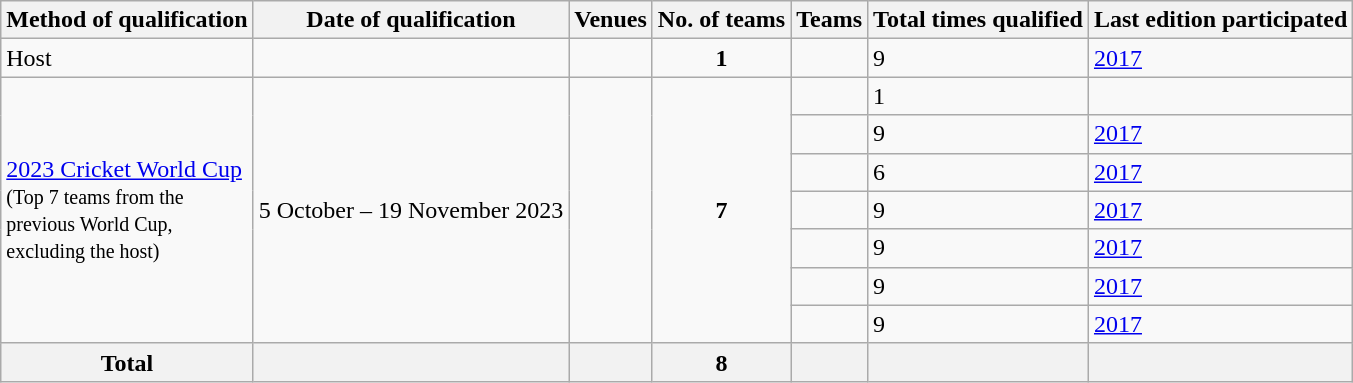<table class="wikitable defaultcenter col1left col5left">
<tr>
<th scope="col">Method of qualification</th>
<th>Date of qualification</th>
<th>Venues</th>
<th>No. of teams</th>
<th>Teams</th>
<th>Total times qualified</th>
<th>Last edition participated</th>
</tr>
<tr>
<td>Host</td>
<td></td>
<td></td>
<td align=center><strong>1</strong></td>
<td></td>
<td>9</td>
<td><a href='#'>2017</a></td>
</tr>
<tr>
<td rowspan="7"><a href='#'>2023 Cricket World Cup</a><br><small>(Top 7 teams from the<br>previous World Cup,<br>excluding the host)</small></td>
<td rowspan="7">5 October – 19 November 2023</td>
<td rowspan="7"></td>
<td rowspan="7" align=center><strong>7</strong></td>
<td></td>
<td>1</td>
<td></td>
</tr>
<tr>
<td></td>
<td>9</td>
<td><a href='#'>2017</a></td>
</tr>
<tr>
<td></td>
<td>6</td>
<td><a href='#'>2017</a></td>
</tr>
<tr>
<td></td>
<td>9</td>
<td><a href='#'>2017</a></td>
</tr>
<tr>
<td></td>
<td>9</td>
<td><a href='#'>2017</a></td>
</tr>
<tr>
<td></td>
<td>9</td>
<td><a href='#'>2017</a></td>
</tr>
<tr>
<td></td>
<td>9</td>
<td><a href='#'>2017</a></td>
</tr>
<tr class=sortbottom>
<th>Total</th>
<th></th>
<th></th>
<th>8</th>
<th></th>
<th></th>
<th></th>
</tr>
</table>
